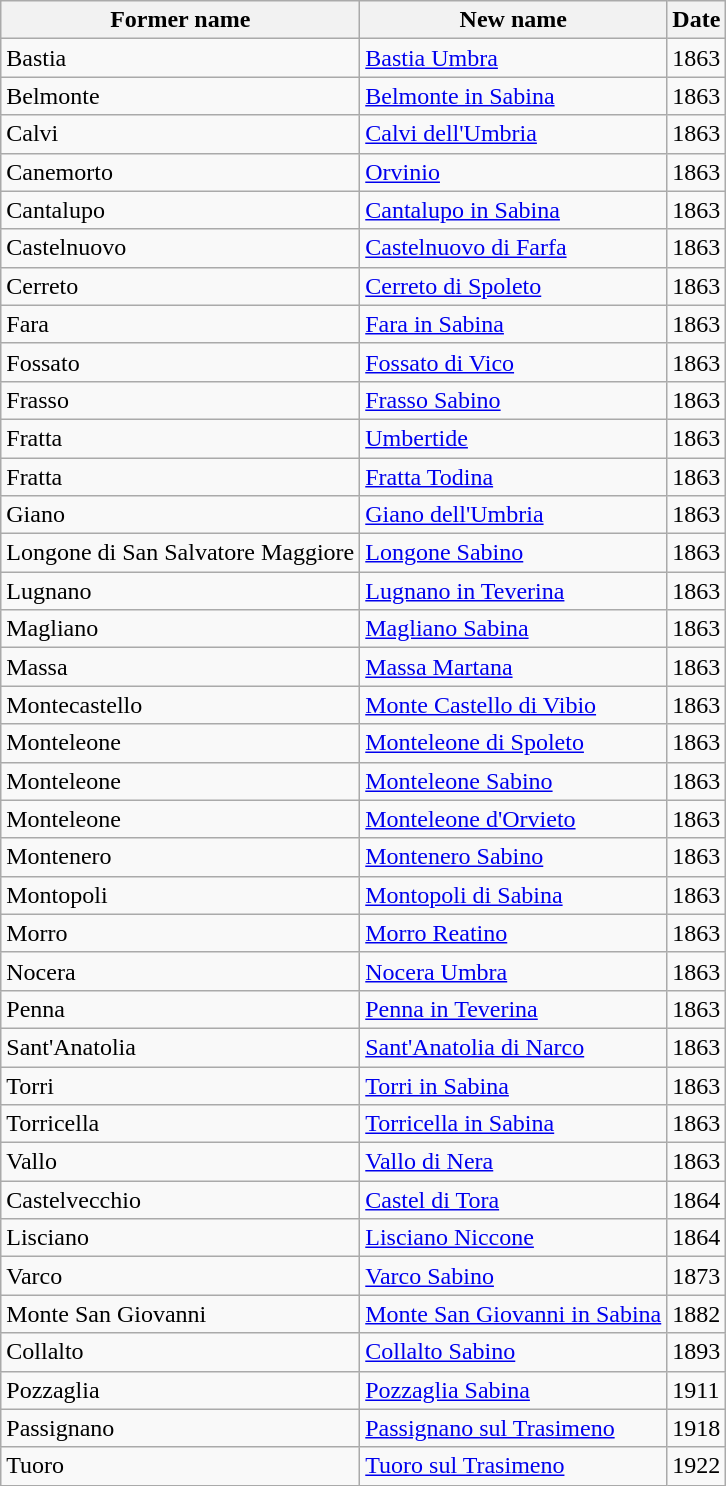<table class="wikitable sortable">
<tr>
<th>Former name</th>
<th>New name</th>
<th>Date</th>
</tr>
<tr>
<td>Bastia</td>
<td><a href='#'>Bastia Umbra</a></td>
<td>1863</td>
</tr>
<tr>
<td>Belmonte</td>
<td><a href='#'>Belmonte in Sabina</a></td>
<td>1863</td>
</tr>
<tr>
<td>Calvi</td>
<td><a href='#'>Calvi dell'Umbria</a></td>
<td>1863</td>
</tr>
<tr>
<td>Canemorto</td>
<td><a href='#'>Orvinio</a></td>
<td>1863</td>
</tr>
<tr>
<td>Cantalupo</td>
<td><a href='#'>Cantalupo in Sabina</a></td>
<td>1863</td>
</tr>
<tr>
<td>Castelnuovo</td>
<td><a href='#'>Castelnuovo di Farfa</a></td>
<td>1863</td>
</tr>
<tr>
<td>Cerreto</td>
<td><a href='#'>Cerreto di Spoleto</a></td>
<td>1863</td>
</tr>
<tr>
<td>Fara</td>
<td><a href='#'>Fara in Sabina</a></td>
<td>1863</td>
</tr>
<tr>
<td>Fossato</td>
<td><a href='#'>Fossato di Vico</a></td>
<td>1863</td>
</tr>
<tr>
<td>Frasso</td>
<td><a href='#'>Frasso Sabino</a></td>
<td>1863</td>
</tr>
<tr>
<td>Fratta</td>
<td><a href='#'>Umbertide</a></td>
<td>1863</td>
</tr>
<tr>
<td>Fratta</td>
<td><a href='#'>Fratta Todina</a></td>
<td>1863</td>
</tr>
<tr>
<td>Giano</td>
<td><a href='#'>Giano dell'Umbria</a></td>
<td>1863</td>
</tr>
<tr>
<td>Longone di San Salvatore Maggiore</td>
<td><a href='#'>Longone Sabino</a></td>
<td>1863</td>
</tr>
<tr>
<td>Lugnano</td>
<td><a href='#'>Lugnano in Teverina</a></td>
<td>1863</td>
</tr>
<tr>
<td>Magliano</td>
<td><a href='#'>Magliano Sabina</a></td>
<td>1863</td>
</tr>
<tr>
<td>Massa</td>
<td><a href='#'>Massa Martana</a></td>
<td>1863</td>
</tr>
<tr>
<td>Montecastello</td>
<td><a href='#'>Monte Castello di Vibio</a></td>
<td>1863</td>
</tr>
<tr>
<td>Monteleone</td>
<td><a href='#'>Monteleone di Spoleto</a></td>
<td>1863</td>
</tr>
<tr>
<td>Monteleone</td>
<td><a href='#'>Monteleone Sabino</a></td>
<td>1863</td>
</tr>
<tr>
<td>Monteleone</td>
<td><a href='#'>Monteleone d'Orvieto</a></td>
<td>1863</td>
</tr>
<tr>
<td>Montenero</td>
<td><a href='#'>Montenero Sabino</a></td>
<td>1863</td>
</tr>
<tr>
<td>Montopoli</td>
<td><a href='#'>Montopoli di Sabina</a></td>
<td>1863</td>
</tr>
<tr>
<td>Morro</td>
<td><a href='#'>Morro Reatino</a></td>
<td>1863</td>
</tr>
<tr>
<td>Nocera</td>
<td><a href='#'>Nocera Umbra</a></td>
<td>1863</td>
</tr>
<tr>
<td>Penna</td>
<td><a href='#'>Penna in Teverina</a></td>
<td>1863</td>
</tr>
<tr>
<td>Sant'Anatolia</td>
<td><a href='#'>Sant'Anatolia di Narco</a></td>
<td>1863</td>
</tr>
<tr>
<td>Torri</td>
<td><a href='#'>Torri in Sabina</a></td>
<td>1863</td>
</tr>
<tr>
<td>Torricella</td>
<td><a href='#'>Torricella in Sabina</a></td>
<td>1863</td>
</tr>
<tr>
<td>Vallo</td>
<td><a href='#'>Vallo di Nera</a></td>
<td>1863</td>
</tr>
<tr>
<td>Castelvecchio</td>
<td><a href='#'>Castel di Tora</a></td>
<td>1864</td>
</tr>
<tr>
<td>Lisciano</td>
<td><a href='#'>Lisciano Niccone</a></td>
<td>1864</td>
</tr>
<tr>
<td>Varco</td>
<td><a href='#'>Varco Sabino</a></td>
<td>1873</td>
</tr>
<tr>
<td>Monte San Giovanni</td>
<td><a href='#'>Monte San Giovanni in Sabina</a></td>
<td>1882</td>
</tr>
<tr>
<td>Collalto</td>
<td><a href='#'>Collalto Sabino</a></td>
<td>1893</td>
</tr>
<tr>
<td>Pozzaglia</td>
<td><a href='#'>Pozzaglia Sabina</a></td>
<td>1911</td>
</tr>
<tr>
<td>Passignano</td>
<td><a href='#'>Passignano sul Trasimeno</a></td>
<td>1918</td>
</tr>
<tr>
<td>Tuoro</td>
<td><a href='#'>Tuoro sul Trasimeno</a></td>
<td>1922</td>
</tr>
</table>
